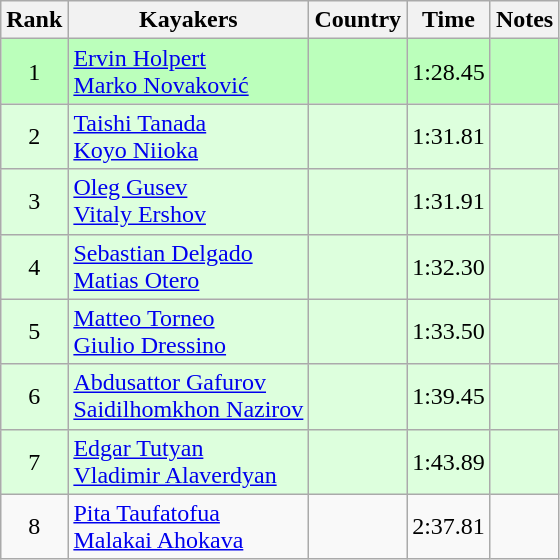<table class="wikitable" style="text-align:center">
<tr>
<th>Rank</th>
<th>Kayakers</th>
<th>Country</th>
<th>Time</th>
<th>Notes</th>
</tr>
<tr bgcolor=bbffbb>
<td>1</td>
<td align="left"><a href='#'>Ervin Holpert</a><br><a href='#'>Marko Novaković</a></td>
<td align="left"></td>
<td>1:28.45</td>
<td></td>
</tr>
<tr bgcolor=ddffdd>
<td>2</td>
<td align="left"><a href='#'>Taishi Tanada</a><br><a href='#'>Koyo Niioka</a></td>
<td align="left"></td>
<td>1:31.81</td>
<td></td>
</tr>
<tr bgcolor=ddffdd>
<td>3</td>
<td align="left"><a href='#'>Oleg Gusev</a><br><a href='#'>Vitaly Ershov</a></td>
<td align="left"></td>
<td>1:31.91</td>
<td></td>
</tr>
<tr bgcolor=ddffdd>
<td>4</td>
<td align="left"><a href='#'>Sebastian Delgado</a><br><a href='#'>Matias Otero</a></td>
<td align="left"></td>
<td>1:32.30</td>
<td></td>
</tr>
<tr bgcolor=ddffdd>
<td>5</td>
<td align="left"><a href='#'>Matteo Torneo</a><br><a href='#'>Giulio Dressino</a></td>
<td align="left"></td>
<td>1:33.50</td>
<td></td>
</tr>
<tr bgcolor=ddffdd>
<td>6</td>
<td align="left"><a href='#'>Abdusattor Gafurov</a><br><a href='#'>Saidilhomkhon Nazirov</a></td>
<td align="left"></td>
<td>1:39.45</td>
<td></td>
</tr>
<tr bgcolor=ddffdd>
<td>7</td>
<td align="left"><a href='#'>Edgar Tutyan</a><br><a href='#'>Vladimir Alaverdyan</a></td>
<td align="left"></td>
<td>1:43.89</td>
<td></td>
</tr>
<tr>
<td>8</td>
<td align="left"><a href='#'>Pita Taufatofua</a><br><a href='#'>Malakai Ahokava</a></td>
<td align="left"></td>
<td>2:37.81</td>
<td></td>
</tr>
</table>
